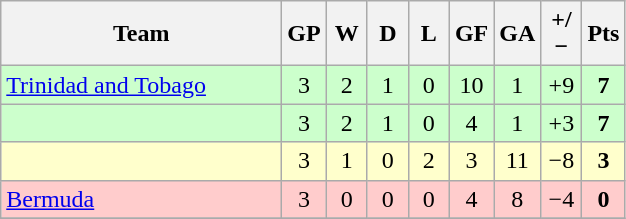<table class="wikitable" style="text-align:center;">
<tr>
<th width=180>Team</th>
<th width=20>GP</th>
<th width=20>W</th>
<th width=20>D</th>
<th width=20>L</th>
<th width=20>GF</th>
<th width=20>GA</th>
<th width=20>+/−</th>
<th width=20>Pts </th>
</tr>
<tr bgcolor=#ccffcc>
<td style="text-align:left;"> <a href='#'>Trinidad and Tobago</a></td>
<td>3</td>
<td>2</td>
<td>1</td>
<td>0</td>
<td>10</td>
<td>1</td>
<td>+9</td>
<td><strong>7</strong></td>
</tr>
<tr bgcolor=#ccffcc>
<td style="text-align:left;"></td>
<td>3</td>
<td>2</td>
<td>1</td>
<td>0</td>
<td>4</td>
<td>1</td>
<td>+3</td>
<td><strong>7</strong></td>
</tr>
<tr bgcolor=#ffffcc>
<td style="text-align:left;"></td>
<td>3</td>
<td>1</td>
<td>0</td>
<td>2</td>
<td>3</td>
<td>11</td>
<td>−8</td>
<td><strong>3</strong></td>
</tr>
<tr bgcolor=#ffcccc>
<td style="text-align:left;"> <a href='#'>Bermuda</a></td>
<td>3</td>
<td>0</td>
<td>0</td>
<td>0</td>
<td>4</td>
<td>8</td>
<td>−4</td>
<td><strong>0</strong></td>
</tr>
<tr>
</tr>
</table>
